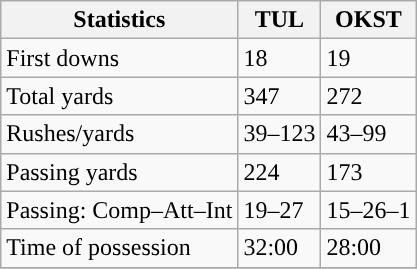<table class="wikitable" style="float: left;">
<tr>
<th>Statistics</th>
<th>TUL</th>
<th>OKST</th>
</tr>
<tr>
<td>First downs</td>
<td>18</td>
<td>19</td>
</tr>
<tr>
<td>Total yards</td>
<td>347</td>
<td>272</td>
</tr>
<tr>
<td>Rushes/yards</td>
<td>39–123</td>
<td>43–99</td>
</tr>
<tr>
<td>Passing yards</td>
<td>224</td>
<td>173</td>
</tr>
<tr>
<td>Passing: Comp–Att–Int</td>
<td>19–27</td>
<td>15–26–1</td>
</tr>
<tr>
<td>Time of possession</td>
<td>32:00</td>
<td>28:00</td>
</tr>
<tr>
</tr>
</table>
